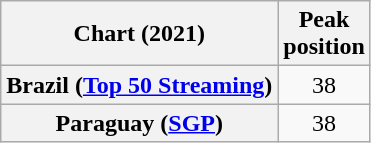<table class="wikitable sortable plainrowheaders" style="text-align:center">
<tr>
<th scope="col">Chart (2021)</th>
<th scope="col">Peak<br>position</th>
</tr>
<tr>
<th scope="row">Brazil (<a href='#'>Top 50 Streaming</a>)</th>
<td>38</td>
</tr>
<tr>
<th scope="row">Paraguay (<a href='#'>SGP</a>)</th>
<td>38</td>
</tr>
</table>
